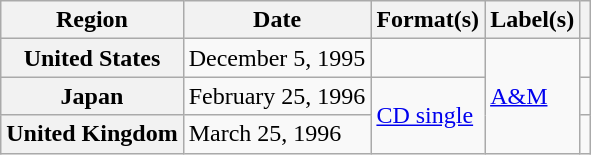<table class="wikitable plainrowheaders">
<tr>
<th scope="col">Region</th>
<th scope="col">Date</th>
<th scope="col">Format(s)</th>
<th scope="col">Label(s)</th>
<th scope="col"></th>
</tr>
<tr>
<th scope="row">United States</th>
<td>December 5, 1995</td>
<td></td>
<td rowspan="3"><a href='#'>A&M</a></td>
<td align="center"></td>
</tr>
<tr>
<th scope="row">Japan</th>
<td>February 25, 1996</td>
<td rowspan="2"><a href='#'>CD single</a></td>
<td align="center"></td>
</tr>
<tr>
<th scope="row">United Kingdom</th>
<td>March 25, 1996</td>
<td align="center"></td>
</tr>
</table>
